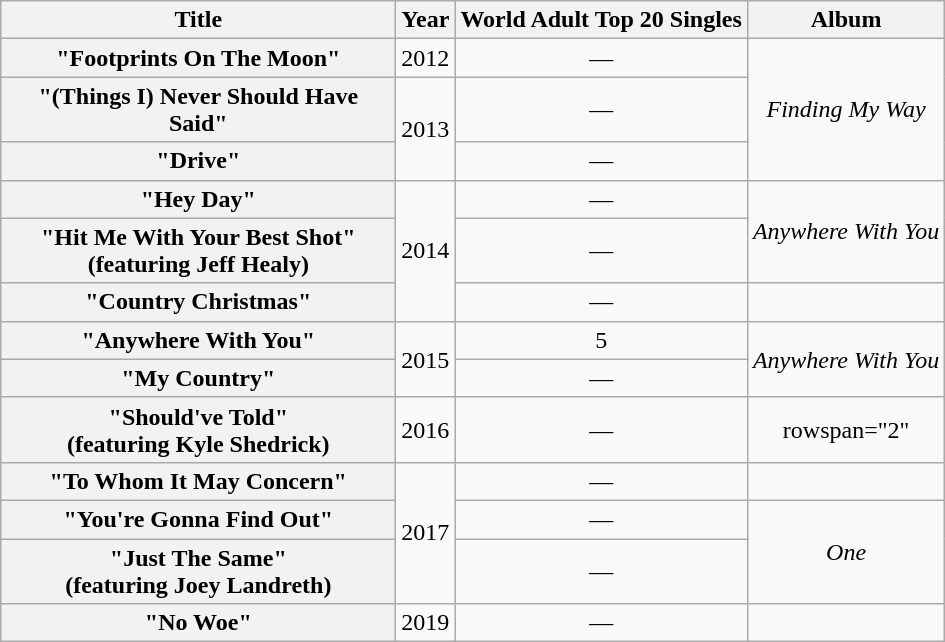<table class="wikitable plainrowheaders" style="text-align:center">
<tr>
<th scope="col" style="width:16em;">Title</th>
<th scope="col">Year</th>
<th scope="col" colspan="1">World Adult Top 20 Singles<br></th>
<th scope="col">Album</th>
</tr>
<tr>
<th scope="row">"Footprints On The Moon"</th>
<td>2012</td>
<td>—</td>
<td rowspan="3"><em>Finding My Way</em></td>
</tr>
<tr>
<th scope="row">"(Things I) Never Should Have Said"</th>
<td rowspan="2">2013</td>
<td>—</td>
</tr>
<tr>
<th scope="row">"Drive"</th>
<td>—</td>
</tr>
<tr>
<th scope="row">"Hey Day"</th>
<td rowspan="3">2014</td>
<td>—</td>
<td rowspan="2"><em>Anywhere With You</em></td>
</tr>
<tr>
<th scope="row">"Hit Me With Your Best Shot"<br><span>(featuring Jeff Healy)</span></th>
<td>—</td>
</tr>
<tr>
<th scope="row">"Country Christmas"</th>
<td>—</td>
<td></td>
</tr>
<tr>
<th scope="row">"Anywhere With You"</th>
<td rowspan="2">2015</td>
<td>5</td>
<td rowspan="2"><em>Anywhere With You</em></td>
</tr>
<tr>
<th scope="row">"My Country"</th>
<td>—</td>
</tr>
<tr>
<th scope="row">"Should've Told"<br><span>(featuring Kyle Shedrick)</span></th>
<td>2016</td>
<td>—</td>
<td>rowspan="2" </td>
</tr>
<tr>
<th scope="row">"To Whom It May Concern"</th>
<td rowspan="3">2017</td>
<td>—</td>
</tr>
<tr>
<th scope="row">"You're Gonna Find Out"</th>
<td>—</td>
<td rowspan="2"><em>One</em></td>
</tr>
<tr>
<th scope="row">"Just The Same"<br><span>(featuring Joey Landreth)</span></th>
<td>—</td>
</tr>
<tr>
<th scope="row">"No Woe"</th>
<td>2019</td>
<td>—</td>
<td></td>
</tr>
</table>
